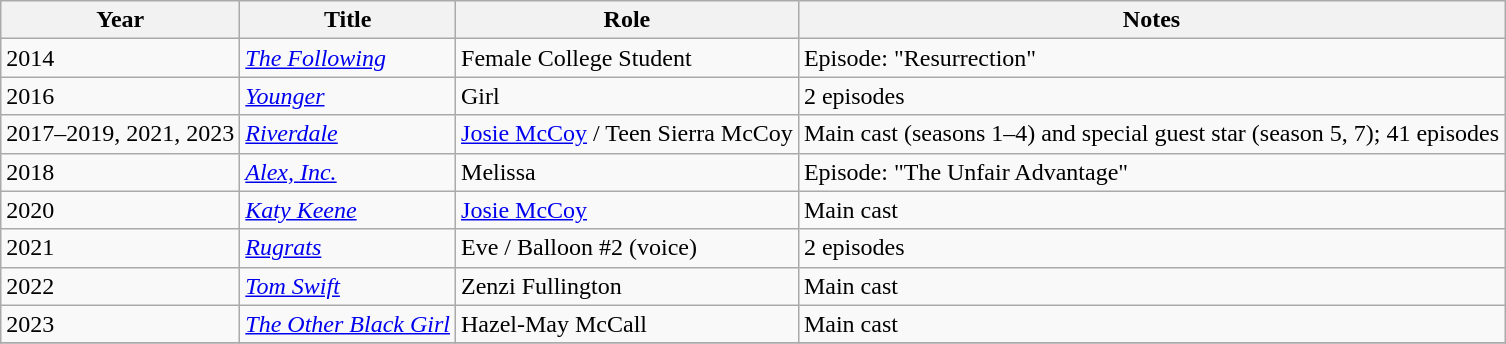<table class="wikitable">
<tr>
<th>Year</th>
<th>Title</th>
<th>Role</th>
<th>Notes</th>
</tr>
<tr>
<td>2014</td>
<td><em><a href='#'>The Following</a></em></td>
<td>Female College Student</td>
<td>Episode: "Resurrection"</td>
</tr>
<tr>
<td>2016</td>
<td><em><a href='#'>Younger</a></em></td>
<td>Girl</td>
<td>2 episodes</td>
</tr>
<tr>
<td>2017–2019, 2021, 2023</td>
<td><em><a href='#'>Riverdale</a></em></td>
<td><a href='#'>Josie McCoy</a> / Teen Sierra McCoy</td>
<td>Main cast (seasons 1–4) and special guest star (season 5, 7); 41 episodes</td>
</tr>
<tr>
<td>2018</td>
<td><em><a href='#'>Alex, Inc.</a></em></td>
<td>Melissa</td>
<td>Episode: "The Unfair Advantage"</td>
</tr>
<tr>
<td>2020</td>
<td><em><a href='#'>Katy Keene</a></em></td>
<td><a href='#'>Josie McCoy</a></td>
<td>Main cast</td>
</tr>
<tr>
<td>2021</td>
<td><em><a href='#'>Rugrats</a></em></td>
<td>Eve / Balloon #2 (voice)</td>
<td>2 episodes</td>
</tr>
<tr>
<td>2022</td>
<td><em><a href='#'>Tom Swift</a></em></td>
<td>Zenzi Fullington</td>
<td>Main cast</td>
</tr>
<tr>
<td>2023</td>
<td><em><a href='#'>The Other Black Girl</a></em></td>
<td>Hazel-May McCall</td>
<td>Main cast</td>
</tr>
<tr>
</tr>
</table>
